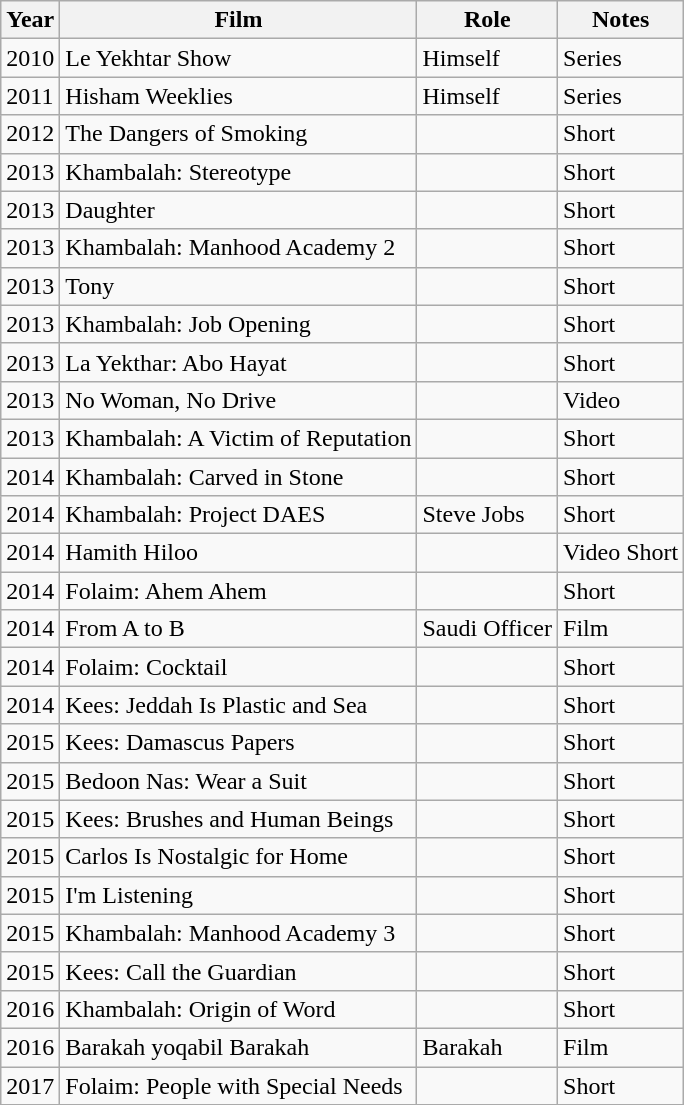<table class="wikitable sortable">
<tr>
<th>Year</th>
<th>Film</th>
<th>Role</th>
<th>Notes</th>
</tr>
<tr>
<td>2010</td>
<td>Le Yekhtar Show</td>
<td>Himself</td>
<td>Series</td>
</tr>
<tr>
<td>2011</td>
<td>Hisham Weeklies</td>
<td>Himself</td>
<td>Series</td>
</tr>
<tr>
<td>2012</td>
<td>The Dangers of Smoking</td>
<td></td>
<td>Short</td>
</tr>
<tr>
<td>2013</td>
<td>Khambalah: Stereotype</td>
<td></td>
<td>Short</td>
</tr>
<tr>
<td>2013</td>
<td>Daughter</td>
<td></td>
<td>Short</td>
</tr>
<tr>
<td>2013</td>
<td>Khambalah: Manhood Academy 2</td>
<td></td>
<td>Short</td>
</tr>
<tr>
<td>2013</td>
<td>Tony</td>
<td></td>
<td>Short</td>
</tr>
<tr>
<td>2013</td>
<td>Khambalah: Job Opening</td>
<td></td>
<td>Short</td>
</tr>
<tr>
<td>2013</td>
<td>La Yekthar: Abo Hayat</td>
<td></td>
<td>Short</td>
</tr>
<tr>
<td>2013</td>
<td>No Woman, No Drive</td>
<td></td>
<td>Video</td>
</tr>
<tr>
<td>2013</td>
<td>Khambalah: A Victim of Reputation</td>
<td></td>
<td>Short</td>
</tr>
<tr>
<td>2014</td>
<td>Khambalah: Carved in Stone</td>
<td></td>
<td>Short</td>
</tr>
<tr>
<td>2014</td>
<td>Khambalah: Project DAES</td>
<td>Steve Jobs</td>
<td>Short</td>
</tr>
<tr>
<td>2014</td>
<td>Hamith Hiloo</td>
<td></td>
<td>Video Short</td>
</tr>
<tr>
<td>2014</td>
<td>Folaim: Ahem Ahem</td>
<td></td>
<td>Short</td>
</tr>
<tr>
<td>2014</td>
<td>From A to B</td>
<td>Saudi Officer</td>
<td>Film</td>
</tr>
<tr>
<td>2014</td>
<td>Folaim: Cocktail</td>
<td></td>
<td>Short</td>
</tr>
<tr>
<td>2014</td>
<td>Kees: Jeddah Is Plastic and Sea</td>
<td></td>
<td>Short</td>
</tr>
<tr>
<td>2015</td>
<td>Kees: Damascus Papers</td>
<td></td>
<td>Short</td>
</tr>
<tr>
<td>2015</td>
<td>Bedoon Nas: Wear a Suit</td>
<td></td>
<td>Short</td>
</tr>
<tr>
<td>2015</td>
<td>Kees: Brushes and Human Beings</td>
<td></td>
<td>Short</td>
</tr>
<tr>
<td>2015</td>
<td>Carlos Is Nostalgic for Home</td>
<td></td>
<td>Short</td>
</tr>
<tr>
<td>2015</td>
<td>I'm Listening</td>
<td></td>
<td>Short</td>
</tr>
<tr>
<td>2015</td>
<td>Khambalah: Manhood Academy 3</td>
<td></td>
<td>Short</td>
</tr>
<tr>
<td>2015</td>
<td>Kees: Call the Guardian</td>
<td></td>
<td>Short</td>
</tr>
<tr>
<td>2016</td>
<td>Khambalah: Origin of Word</td>
<td></td>
<td>Short</td>
</tr>
<tr>
<td>2016</td>
<td>Barakah yoqabil Barakah</td>
<td>Barakah</td>
<td>Film</td>
</tr>
<tr>
<td>2017</td>
<td>Folaim: People with Special Needs</td>
<td></td>
<td>Short</td>
</tr>
</table>
